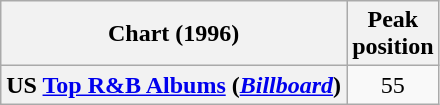<table class="wikitable sortable plainrowheaders" style="text-align:center">
<tr>
<th scope="col">Chart (1996)</th>
<th scope="col">Peak<br> position</th>
</tr>
<tr>
<th scope="row">US <a href='#'>Top R&B Albums</a> (<em><a href='#'>Billboard</a></em>)</th>
<td>55</td>
</tr>
</table>
